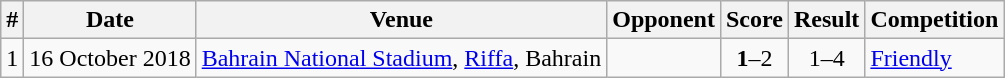<table class="wikitable">
<tr>
<th>#</th>
<th>Date</th>
<th>Venue</th>
<th>Opponent</th>
<th>Score</th>
<th>Result</th>
<th>Competition</th>
</tr>
<tr>
<td>1</td>
<td>16 October 2018</td>
<td><a href='#'>Bahrain National Stadium</a>, <a href='#'>Riffa</a>, Bahrain</td>
<td></td>
<td align=center><strong>1</strong>–2</td>
<td align=center>1–4</td>
<td><a href='#'>Friendly</a></td>
</tr>
</table>
